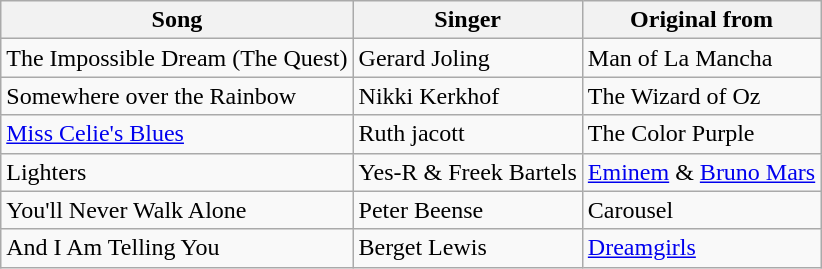<table class="wikitable">
<tr>
<th>Song</th>
<th>Singer</th>
<th>Original from</th>
</tr>
<tr>
<td>The Impossible Dream (The Quest)</td>
<td>Gerard Joling</td>
<td>Man of La Mancha</td>
</tr>
<tr>
<td>Somewhere over the Rainbow</td>
<td>Nikki Kerkhof</td>
<td>The Wizard of Oz</td>
</tr>
<tr>
<td><a href='#'>Miss Celie's Blues</a></td>
<td>Ruth jacott</td>
<td>The Color Purple</td>
</tr>
<tr>
<td>Lighters</td>
<td>Yes-R & Freek Bartels</td>
<td><a href='#'>Eminem</a> & <a href='#'>Bruno Mars</a></td>
</tr>
<tr>
<td>You'll Never Walk Alone</td>
<td>Peter Beense</td>
<td>Carousel</td>
</tr>
<tr>
<td>And I Am Telling You</td>
<td>Berget Lewis</td>
<td><a href='#'>Dreamgirls</a></td>
</tr>
</table>
